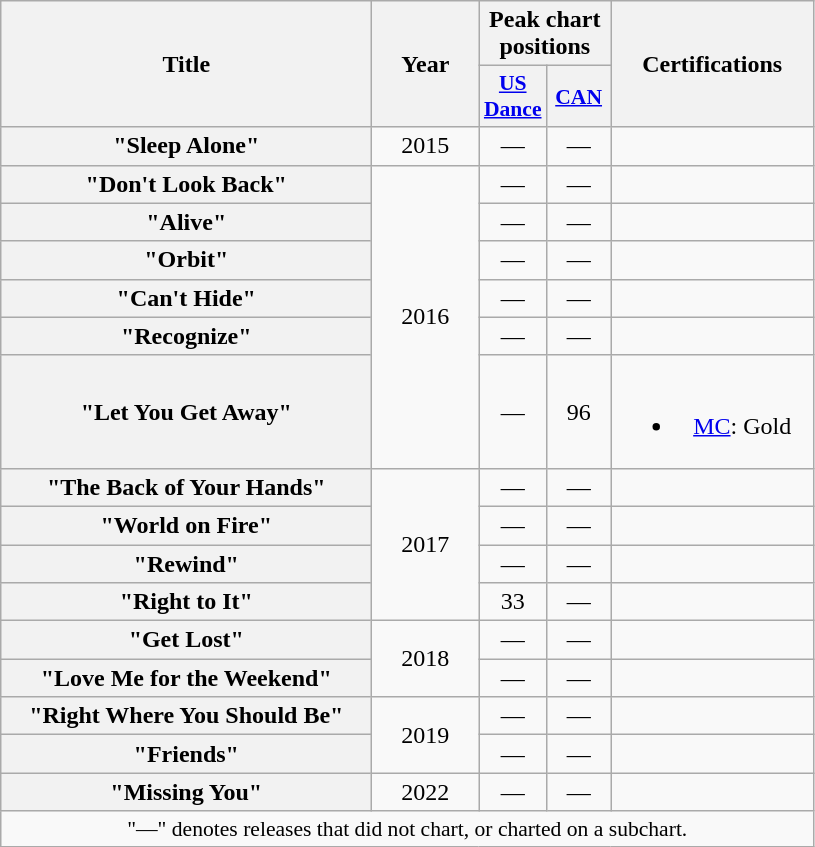<table class="wikitable plainrowheaders" style="text-align:center;">
<tr>
<th scope="col" rowspan="2" style="width:15em;">Title</th>
<th scope="col" rowspan="2" style="width:4em">Year</th>
<th colspan="2">Peak chart positions</th>
<th rowspan="2" style="width:8em">Certifications</th>
</tr>
<tr>
<th scope="col" style="width:2.5em;font-size:90%;"><a href='#'>US<br>Dance</a><br></th>
<th scope="col" style="width:2.5em;font-size:90%;"><a href='#'>CAN</a><br></th>
</tr>
<tr>
<th scope="row">"Sleep Alone"<br></th>
<td>2015</td>
<td>—</td>
<td>—</td>
<td></td>
</tr>
<tr>
<th scope="row">"Don't Look Back"<br></th>
<td rowspan="6">2016</td>
<td>—</td>
<td>—</td>
<td></td>
</tr>
<tr>
<th scope="row">"Alive"<br></th>
<td>—</td>
<td>—</td>
<td></td>
</tr>
<tr>
<th scope="row">"Orbit"<br></th>
<td>—</td>
<td>—</td>
<td></td>
</tr>
<tr>
<th scope="row">"Can't Hide"<br></th>
<td>—</td>
<td>—</td>
<td></td>
</tr>
<tr>
<th scope="row">"Recognize"<br></th>
<td>—</td>
<td>—</td>
<td></td>
</tr>
<tr>
<th scope="row">"Let You Get Away"<br></th>
<td>—</td>
<td>96</td>
<td><br><ul><li><a href='#'>MC</a>: Gold</li></ul></td>
</tr>
<tr>
<th scope="row">"The Back of Your Hands"<br></th>
<td rowspan="4">2017</td>
<td>—</td>
<td>—</td>
<td></td>
</tr>
<tr>
<th scope="row">"World on Fire"<br></th>
<td>—</td>
<td>—</td>
<td></td>
</tr>
<tr>
<th scope="row">"Rewind"<br></th>
<td>—</td>
<td>—</td>
<td></td>
</tr>
<tr>
<th scope="row">"Right to It"<br></th>
<td>33</td>
<td>—</td>
<td></td>
</tr>
<tr>
<th scope="row">"Get Lost"<br></th>
<td rowspan="2">2018</td>
<td>—</td>
<td>—</td>
<td></td>
</tr>
<tr>
<th scope="row">"Love Me for the Weekend"<br></th>
<td>—</td>
<td>—</td>
<td></td>
</tr>
<tr>
<th scope="row">"Right Where You Should Be"<br></th>
<td rowspan="2">2019</td>
<td>—</td>
<td>—</td>
<td></td>
</tr>
<tr>
<th scope="row">"Friends"<br></th>
<td>—</td>
<td>—</td>
<td></td>
</tr>
<tr>
<th scope="row">"Missing You"<br></th>
<td>2022</td>
<td>—</td>
<td>—</td>
<td></td>
</tr>
<tr>
<td colspan="5" style="font-size:90%">"—" denotes releases that did not chart, or charted on a subchart.</td>
</tr>
</table>
